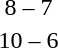<table style="text-align:center">
<tr>
<th width=200></th>
<th width=100></th>
<th width=200></th>
</tr>
<tr>
<td align=right><strong></strong></td>
<td>8 – 7</td>
<td align=left></td>
</tr>
<tr>
<td align=right><strong></strong></td>
<td>10 – 6</td>
<td align=left></td>
</tr>
</table>
